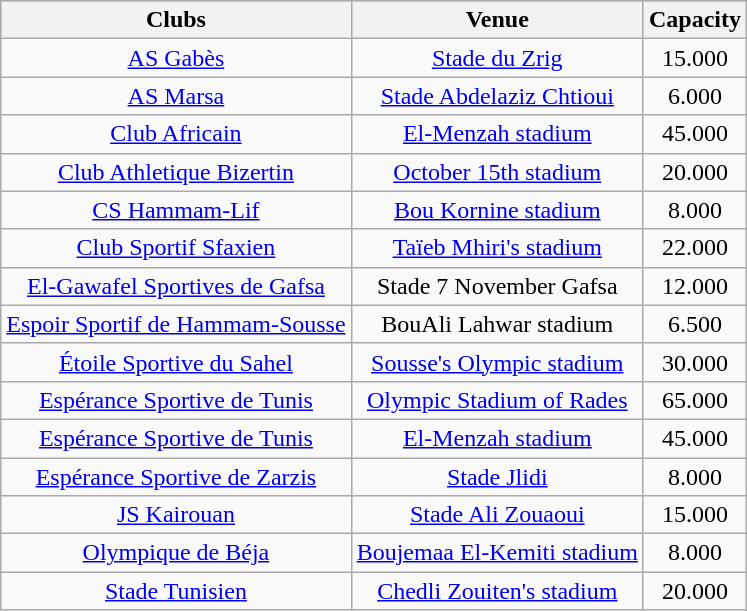<table style="text-align:left" class="wikitable">
<tr align="center" bgcolor="#CCCCCC">
<th>Clubs</th>
<th>Venue</th>
<th>Capacity</th>
</tr>
<tr align="center">
<td><a href='#'>AS Gabès</a></td>
<td><a href='#'>Stade du Zrig</a></td>
<td>15.000</td>
</tr>
<tr align="center">
<td><a href='#'>AS Marsa</a></td>
<td><a href='#'>Stade Abdelaziz Chtioui</a></td>
<td>6.000</td>
</tr>
<tr align="center">
<td><a href='#'>Club Africain</a></td>
<td><a href='#'>El-Menzah stadium</a></td>
<td>45.000</td>
</tr>
<tr align="center">
<td><a href='#'>Club Athletique Bizertin</a></td>
<td><a href='#'>October 15th stadium</a></td>
<td>20.000</td>
</tr>
<tr align="center">
<td><a href='#'>CS Hammam-Lif</a></td>
<td><a href='#'>Bou Kornine stadium</a></td>
<td>8.000</td>
</tr>
<tr align="center">
<td><a href='#'>Club Sportif Sfaxien</a></td>
<td><a href='#'>Taïeb Mhiri's stadium</a></td>
<td>22.000</td>
</tr>
<tr align="center">
<td><a href='#'>El-Gawafel Sportives de Gafsa</a></td>
<td>Stade 7 November Gafsa</td>
<td>12.000</td>
</tr>
<tr align="center">
<td><a href='#'>Espoir Sportif de Hammam-Sousse</a></td>
<td>BouAli Lahwar stadium</td>
<td>6.500</td>
</tr>
<tr align="center">
<td><a href='#'>Étoile Sportive du Sahel</a></td>
<td><a href='#'>Sousse's Olympic stadium</a></td>
<td>30.000</td>
</tr>
<tr align="center">
<td><a href='#'>Espérance Sportive de Tunis</a></td>
<td><a href='#'>Olympic Stadium of Rades</a></td>
<td>65.000</td>
</tr>
<tr align="center">
<td><a href='#'>Espérance Sportive de Tunis</a></td>
<td><a href='#'>El-Menzah stadium</a></td>
<td>45.000</td>
</tr>
<tr align="center">
<td><a href='#'>Espérance Sportive de Zarzis</a></td>
<td><a href='#'>Stade Jlidi</a></td>
<td>8.000</td>
</tr>
<tr align="center">
<td><a href='#'>JS Kairouan</a></td>
<td><a href='#'>Stade Ali Zouaoui</a></td>
<td>15.000</td>
</tr>
<tr align="center">
<td><a href='#'>Olympique de Béja</a></td>
<td><a href='#'>Boujemaa El-Kemiti stadium</a></td>
<td>8.000</td>
</tr>
<tr align="center">
<td><a href='#'>Stade Tunisien</a></td>
<td><a href='#'>Chedli Zouiten's stadium</a></td>
<td>20.000</td>
</tr>
</table>
